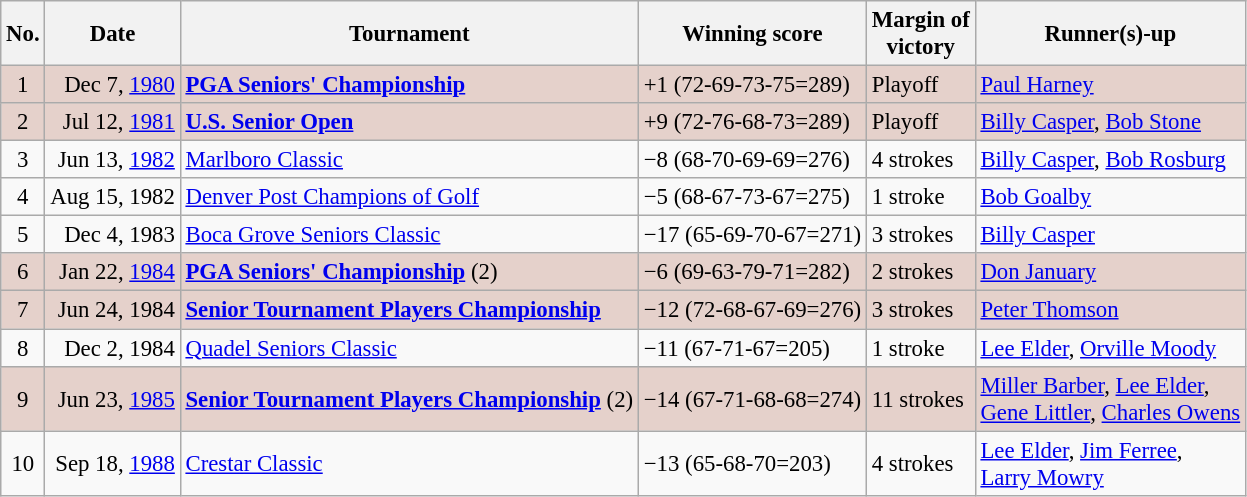<table class="wikitable" style="font-size:95%;">
<tr>
<th>No.</th>
<th>Date</th>
<th>Tournament</th>
<th>Winning score</th>
<th>Margin of<br>victory</th>
<th>Runner(s)-up</th>
</tr>
<tr style="background:#e5d1cb;">
<td align=center>1</td>
<td align=right>Dec 7, <a href='#'>1980</a></td>
<td><strong><a href='#'>PGA Seniors' Championship</a></strong></td>
<td>+1 (72-69-73-75=289)</td>
<td>Playoff</td>
<td> <a href='#'>Paul Harney</a></td>
</tr>
<tr style="background:#e5d1cb;">
<td align=center>2</td>
<td align=right>Jul 12, <a href='#'>1981</a></td>
<td><strong><a href='#'>U.S. Senior Open</a></strong></td>
<td>+9 (72-76-68-73=289)</td>
<td>Playoff</td>
<td> <a href='#'>Billy Casper</a>,  <a href='#'>Bob Stone</a></td>
</tr>
<tr>
<td align=center>3</td>
<td align=right>Jun 13, <a href='#'>1982</a></td>
<td><a href='#'>Marlboro Classic</a></td>
<td>−8 (68-70-69-69=276)</td>
<td>4 strokes</td>
<td> <a href='#'>Billy Casper</a>,  <a href='#'>Bob Rosburg</a></td>
</tr>
<tr>
<td align=center>4</td>
<td align=right>Aug 15, 1982</td>
<td><a href='#'>Denver Post Champions of Golf</a></td>
<td>−5 (68-67-73-67=275)</td>
<td>1 stroke</td>
<td> <a href='#'>Bob Goalby</a></td>
</tr>
<tr>
<td align=center>5</td>
<td align=right>Dec 4, 1983</td>
<td><a href='#'>Boca Grove Seniors Classic</a></td>
<td>−17 (65-69-70-67=271)</td>
<td>3 strokes</td>
<td> <a href='#'>Billy Casper</a></td>
</tr>
<tr style="background:#e5d1cb;">
<td align=center>6</td>
<td align=right>Jan 22, <a href='#'>1984</a></td>
<td><strong><a href='#'>PGA Seniors' Championship</a></strong> (2)</td>
<td>−6 (69-63-79-71=282)</td>
<td>2 strokes</td>
<td> <a href='#'>Don January</a></td>
</tr>
<tr style="background:#e5d1cb;">
<td align=center>7</td>
<td align=right>Jun 24, 1984</td>
<td><strong><a href='#'>Senior Tournament Players Championship</a></strong></td>
<td>−12 (72-68-67-69=276)</td>
<td>3 strokes</td>
<td> <a href='#'>Peter Thomson</a></td>
</tr>
<tr>
<td align=center>8</td>
<td align=right>Dec 2, 1984</td>
<td><a href='#'>Quadel Seniors Classic</a></td>
<td>−11 (67-71-67=205)</td>
<td>1 stroke</td>
<td> <a href='#'>Lee Elder</a>,  <a href='#'>Orville Moody</a></td>
</tr>
<tr style="background:#e5d1cb;">
<td align=center>9</td>
<td align=right>Jun 23, <a href='#'>1985</a></td>
<td><strong><a href='#'>Senior Tournament Players Championship</a></strong> (2)</td>
<td>−14 (67-71-68-68=274)</td>
<td>11 strokes</td>
<td> <a href='#'>Miller Barber</a>,  <a href='#'>Lee Elder</a>,<br> <a href='#'>Gene Littler</a>,  <a href='#'>Charles Owens</a></td>
</tr>
<tr>
<td align=center>10</td>
<td align=right>Sep 18, <a href='#'>1988</a></td>
<td><a href='#'>Crestar Classic</a></td>
<td>−13 (65-68-70=203)</td>
<td>4 strokes</td>
<td> <a href='#'>Lee Elder</a>,  <a href='#'>Jim Ferree</a>,<br> <a href='#'>Larry Mowry</a></td>
</tr>
</table>
